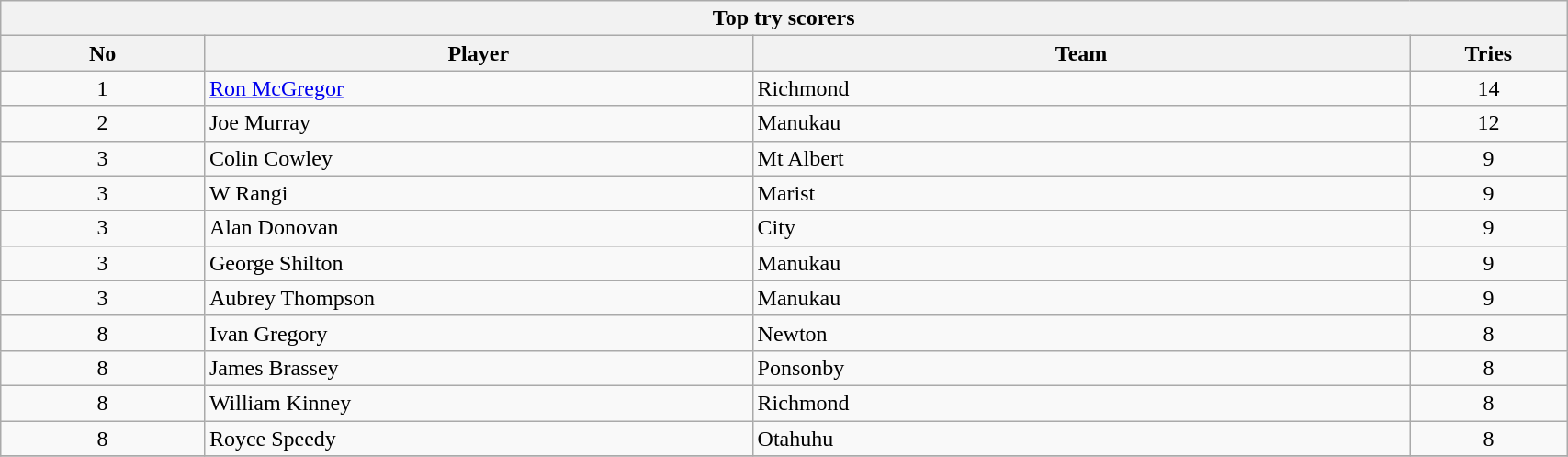<table class="wikitable collapsible sortable" style="text-align:left; font-size:100%; width:90%;">
<tr>
<th colspan="100%">Top try scorers</th>
</tr>
<tr>
<th style="width:13%;">No</th>
<th style="width:35%;">Player</th>
<th style="width:42%;">Team</th>
<th style="width:15%;">Tries<br></th>
</tr>
<tr>
<td style="text-align:center;">1</td>
<td><a href='#'>Ron McGregor</a></td>
<td>Richmond</td>
<td style="text-align:center;">14</td>
</tr>
<tr>
<td style="text-align:center;">2</td>
<td>Joe Murray</td>
<td>Manukau</td>
<td style="text-align:center;">12</td>
</tr>
<tr>
<td style="text-align:center;">3</td>
<td>Colin Cowley</td>
<td>Mt Albert</td>
<td style="text-align:center;">9</td>
</tr>
<tr>
<td style="text-align:center;">3</td>
<td>W Rangi</td>
<td>Marist</td>
<td style="text-align:center;">9</td>
</tr>
<tr>
<td style="text-align:center;">3</td>
<td>Alan Donovan</td>
<td>City</td>
<td style="text-align:center;">9</td>
</tr>
<tr>
<td style="text-align:center;">3</td>
<td>George Shilton</td>
<td>Manukau</td>
<td style="text-align:center;">9</td>
</tr>
<tr>
<td style="text-align:center;">3</td>
<td>Aubrey Thompson</td>
<td>Manukau</td>
<td style="text-align:center;">9</td>
</tr>
<tr>
<td style="text-align:center;">8</td>
<td>Ivan Gregory</td>
<td>Newton</td>
<td style="text-align:center;">8</td>
</tr>
<tr>
<td style="text-align:center;">8</td>
<td>James Brassey</td>
<td>Ponsonby</td>
<td style="text-align:center;">8</td>
</tr>
<tr>
<td style="text-align:center;">8</td>
<td>William Kinney</td>
<td>Richmond</td>
<td style="text-align:center;">8</td>
</tr>
<tr>
<td style="text-align:center;">8</td>
<td>Royce Speedy</td>
<td>Otahuhu</td>
<td style="text-align:center;">8</td>
</tr>
<tr>
</tr>
</table>
